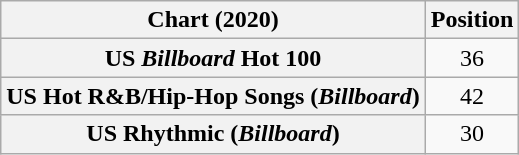<table class="wikitable sortable plainrowheaders" style="text-align:center">
<tr>
<th scope="col">Chart (2020)</th>
<th scope="col">Position</th>
</tr>
<tr>
<th scope="row">US <em>Billboard</em> Hot 100</th>
<td>36</td>
</tr>
<tr>
<th scope="row">US Hot R&B/Hip-Hop Songs (<em>Billboard</em>)</th>
<td>42</td>
</tr>
<tr>
<th scope="row">US Rhythmic (<em>Billboard</em>)</th>
<td>30</td>
</tr>
</table>
